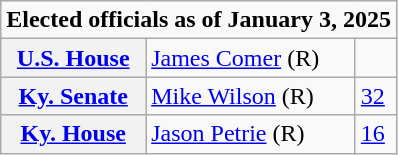<table class=wikitable>
<tr>
<td colspan="3"><strong>Elected officials as of January 3, 2025</strong></td>
</tr>
<tr>
<th scope=row><a href='#'>U.S. House</a></th>
<td><a href='#'>James Comer</a> (R)</td>
<td></td>
</tr>
<tr>
<th scope=row><a href='#'>Ky. Senate</a></th>
<td><a href='#'>Mike Wilson</a> (R)</td>
<td><a href='#'>32</a></td>
</tr>
<tr>
<th scope=row><a href='#'>Ky. House</a></th>
<td><a href='#'>Jason Petrie</a> (R)</td>
<td><a href='#'>16</a></td>
</tr>
</table>
